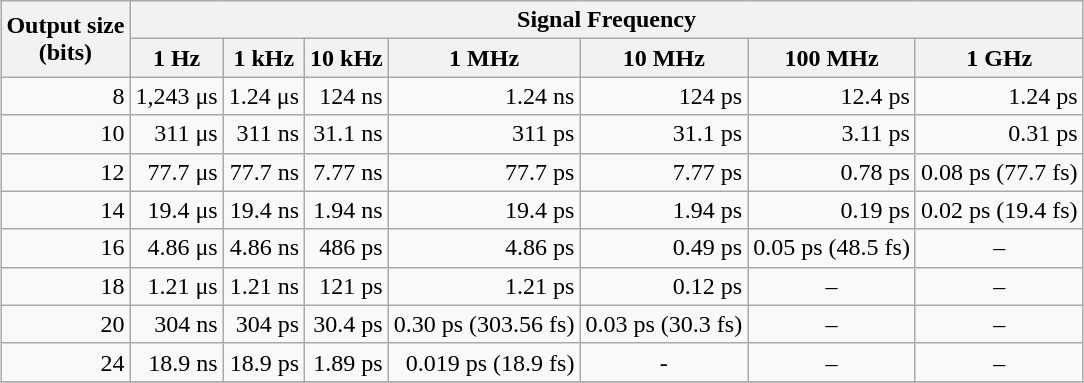<table class="wikitable" style="margin: 1em auto;">
<tr>
<th rowspan="2">Output size <br>(bits)</th>
<th colspan="7">Signal Frequency</th>
</tr>
<tr>
<th>1 Hz</th>
<th>1 kHz</th>
<th>10 kHz</th>
<th>1 MHz</th>
<th>10 MHz</th>
<th>100 MHz</th>
<th>1 GHz</th>
</tr>
<tr style="text-align:right;">
<td>8</td>
<td style="text-align:right;">1,243 μs</td>
<td style="text-align:right;">1.24 μs</td>
<td style="text-align:right;">124 ns</td>
<td style="text-align:right;">1.24 ns</td>
<td style="text-align:right;">124 ps</td>
<td style="text-align:right;">12.4 ps</td>
<td style="text-align:right;">1.24 ps</td>
</tr>
<tr style="text-align:right;">
<td>10</td>
<td style="text-align:right;">311 μs</td>
<td style="text-align:right;">311 ns</td>
<td style="text-align:right;">31.1 ns</td>
<td style="text-align:right;">311 ps</td>
<td style="text-align:right;">31.1 ps</td>
<td style="text-align:right;">3.11 ps</td>
<td style="text-align:right;">0.31 ps</td>
</tr>
<tr style="text-align:right;">
<td>12</td>
<td style="text-align:right;">77.7 μs</td>
<td style="text-align:right;">77.7 ns</td>
<td style="text-align:right;">7.77 ns</td>
<td style="text-align:right;">77.7 ps</td>
<td style="text-align:right;">7.77 ps</td>
<td style="text-align:right;">0.78 ps</td>
<td style="text-align:right;">0.08 ps (77.7 fs)</td>
</tr>
<tr style="text-align:right;">
<td>14</td>
<td style="text-align:right;">19.4 μs</td>
<td style="text-align:right;">19.4 ns</td>
<td style="text-align:right;">1.94 ns</td>
<td style="text-align:right;">19.4 ps</td>
<td style="text-align:right;">1.94 ps</td>
<td style="text-align:right;">0.19 ps</td>
<td style="text-align:right;">0.02 ps (19.4 fs)</td>
</tr>
<tr>
<td style="text-align:right;">16</td>
<td style="text-align:right;">4.86 μs</td>
<td style="text-align:right;">4.86 ns</td>
<td style="text-align:right;">486 ps</td>
<td style="text-align:right;">4.86 ps</td>
<td style="text-align:right;">0.49 ps</td>
<td style="text-align:right;">0.05 ps (48.5 fs)</td>
<td style="text-align:center;">–</td>
</tr>
<tr>
<td style="text-align:right;">18</td>
<td style="text-align:right;">1.21 μs</td>
<td style="text-align:right;">1.21 ns</td>
<td style="text-align:right;">121 ps</td>
<td style="text-align:right;">1.21 ps</td>
<td style="text-align:right;">0.12 ps</td>
<td style="text-align:center;">–</td>
<td style="text-align:center;">–</td>
</tr>
<tr>
<td style="text-align:right;">20</td>
<td style="text-align:right;">304 ns</td>
<td style="text-align:right;">304 ps</td>
<td style="text-align:right;">30.4 ps</td>
<td style="text-align:right;">0.30 ps (303.56 fs)</td>
<td style="text-align:center;">0.03 ps (30.3 fs)</td>
<td style="text-align:center;">–</td>
<td style="text-align:center;">–</td>
</tr>
<tr>
<td style="text-align:right;">24</td>
<td style="text-align:right;">18.9 ns</td>
<td style="text-align:right;">18.9 ps</td>
<td style="text-align:right;">1.89 ps</td>
<td style="text-align:right;">0.019 ps (18.9 fs)</td>
<td style="text-align:center;">-</td>
<td style="text-align:center;">–</td>
<td style="text-align:center;">–</td>
</tr>
<tr>
</tr>
</table>
